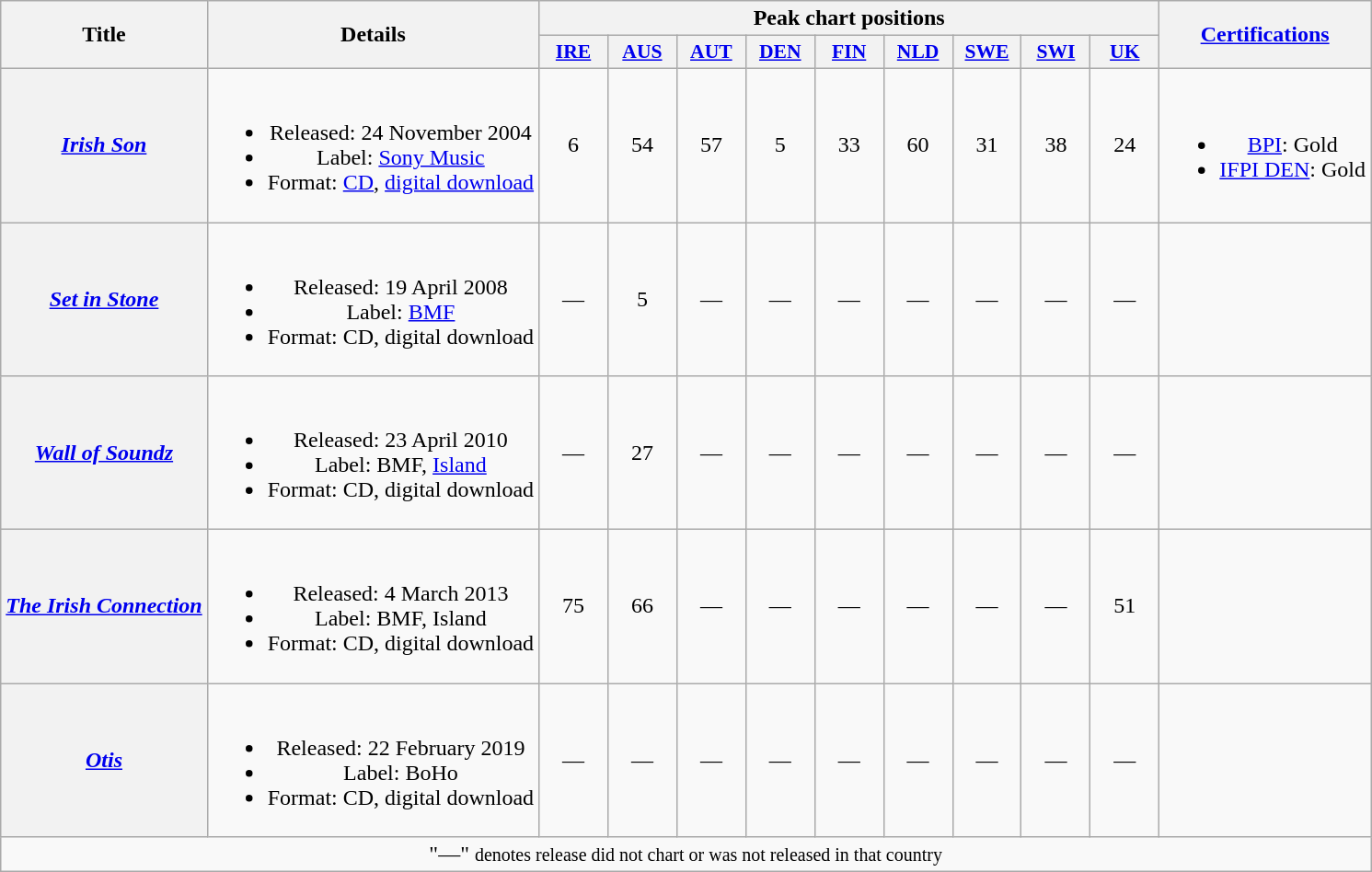<table class="wikitable plainrowheaders" style="text-align:center;" border="1">
<tr>
<th scope="col" rowspan="2">Title</th>
<th scope="col" rowspan="2">Details</th>
<th scope="col" colspan="9">Peak chart positions</th>
<th scope="col" rowspan="2"><a href='#'>Certifications</a></th>
</tr>
<tr>
<th scope="col" style="width:3em;font-size:90%;"><a href='#'>IRE</a><br></th>
<th scope="col" style="width:3em;font-size:90%;"><a href='#'>AUS</a><br></th>
<th scope="col" style="width:3em;font-size:90%;"><a href='#'>AUT</a><br></th>
<th scope="col" style="width:3em;font-size:90%;"><a href='#'>DEN</a><br></th>
<th scope="col" style="width:3em;font-size:90%;"><a href='#'>FIN</a><br></th>
<th scope="col" style="width:3em;font-size:90%;"><a href='#'>NLD</a><br></th>
<th scope="col" style="width:3em;font-size:90%;"><a href='#'>SWE</a><br></th>
<th scope="col" style="width:3em;font-size:90%;"><a href='#'>SWI</a><br></th>
<th scope="col" style="width:3em;font-size:90%;"><a href='#'>UK</a><br></th>
</tr>
<tr>
<th scope="row"><em><a href='#'>Irish Son</a></em></th>
<td><br><ul><li>Released: 24 November 2004</li><li>Label: <a href='#'>Sony Music</a></li><li>Format: <a href='#'>CD</a>, <a href='#'>digital download</a></li></ul></td>
<td>6</td>
<td>54</td>
<td>57</td>
<td>5</td>
<td>33</td>
<td>60</td>
<td>31</td>
<td>38</td>
<td>24</td>
<td><br><ul><li><a href='#'>BPI</a>: Gold</li><li><a href='#'>IFPI DEN</a>: Gold</li></ul></td>
</tr>
<tr>
<th scope="row"><em><a href='#'>Set in Stone</a></em></th>
<td><br><ul><li>Released: 19 April 2008</li><li>Label: <a href='#'>BMF</a></li><li>Format: CD, digital download</li></ul></td>
<td>—</td>
<td>5</td>
<td>—</td>
<td>—</td>
<td>—</td>
<td>—</td>
<td>—</td>
<td>—</td>
<td>—</td>
<td></td>
</tr>
<tr>
<th scope="row"><em><a href='#'>Wall of Soundz</a></em></th>
<td><br><ul><li>Released: 23 April 2010</li><li>Label: BMF, <a href='#'>Island</a></li><li>Format: CD, digital download</li></ul></td>
<td>—</td>
<td>27</td>
<td>—</td>
<td>—</td>
<td>—</td>
<td>—</td>
<td>—</td>
<td>—</td>
<td>—</td>
<td></td>
</tr>
<tr>
<th scope="row"><em><a href='#'>The Irish Connection</a></em></th>
<td><br><ul><li>Released: 4 March 2013</li><li>Label: BMF, Island</li><li>Format: CD, digital download</li></ul></td>
<td>75</td>
<td>66</td>
<td>—</td>
<td>—</td>
<td>—</td>
<td>—</td>
<td>—</td>
<td>—</td>
<td>51</td>
<td></td>
</tr>
<tr>
<th scope="row"><em><a href='#'>Otis</a></em></th>
<td><br><ul><li>Released: 22 February 2019</li><li>Label: BoHo</li><li>Format: CD, digital download</li></ul></td>
<td>—</td>
<td>—</td>
<td>—</td>
<td>—</td>
<td>—</td>
<td>—</td>
<td>—</td>
<td>—</td>
<td>—</td>
<td></td>
</tr>
<tr>
<td colspan="12" style="text-align:center">"—" <small>denotes release did not chart or was not released in that country</small></td>
</tr>
</table>
